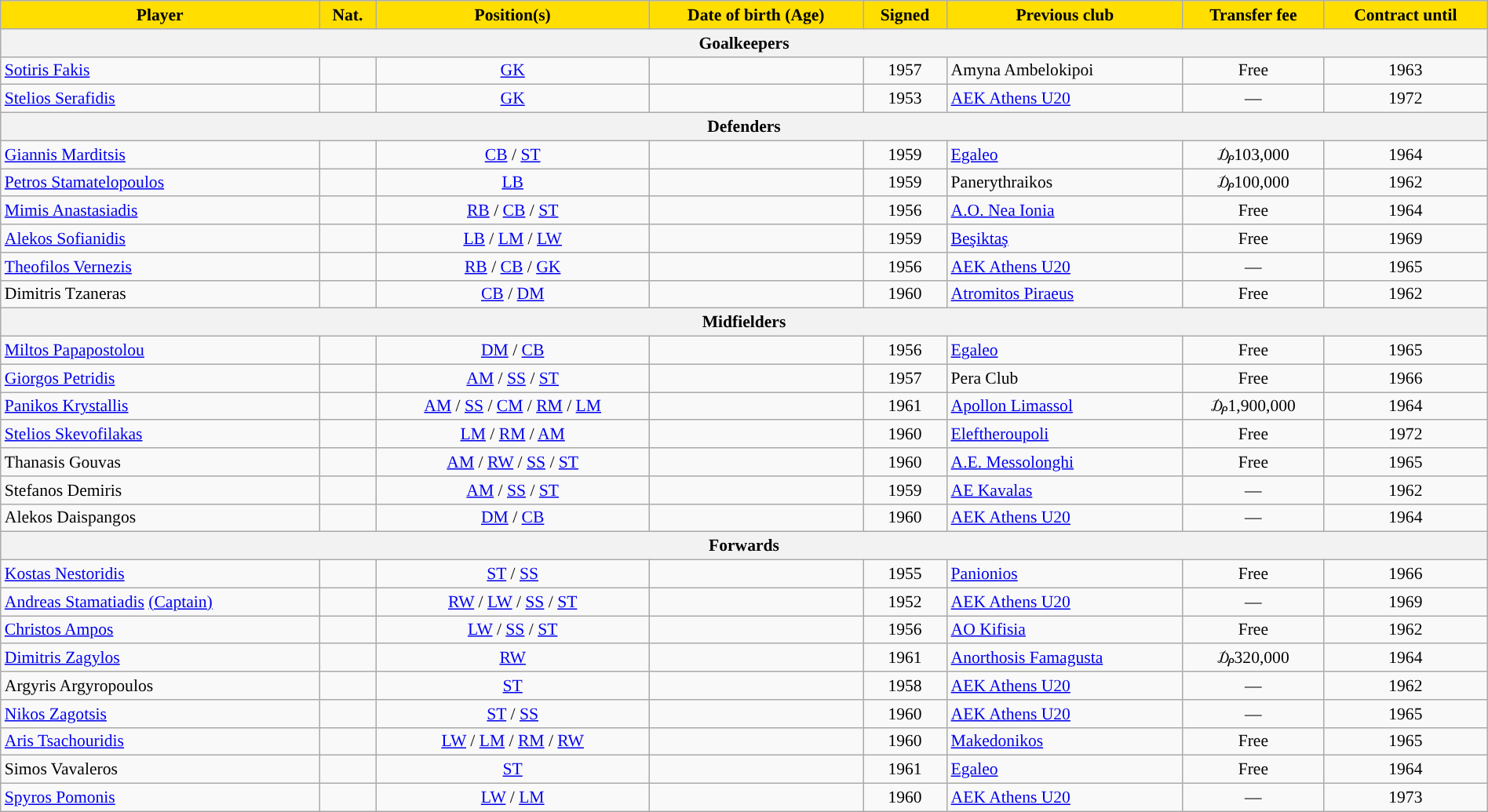<table class="wikitable" style="text-align:center; font-size:90%;width:100%;">
<tr>
<th style="background:#FFDE00">Player</th>
<th style="background:#FFDE00">Nat.</th>
<th style="background:#FFDE00">Position(s)</th>
<th style="background:#FFDE00">Date of birth (Age)</th>
<th style="background:#FFDE00">Signed</th>
<th style="background:#FFDE00">Previous club</th>
<th style="background:#FFDE00">Transfer fee</th>
<th style="background:#FFDE00">Contract until</th>
</tr>
<tr>
<th colspan="8">Goalkeepers</th>
</tr>
<tr>
<td align=left><a href='#'>Sotiris Fakis</a></td>
<td></td>
<td><a href='#'>GK</a></td>
<td></td>
<td>1957</td>
<td align=left> Amyna Ambelokipoi</td>
<td>Free</td>
<td>1963</td>
</tr>
<tr>
<td align=left><a href='#'>Stelios Serafidis</a></td>
<td></td>
<td><a href='#'>GK</a></td>
<td></td>
<td>1953</td>
<td align=left> <a href='#'>AEK Athens U20</a></td>
<td>—</td>
<td>1972</td>
</tr>
<tr>
<th colspan="8">Defenders</th>
</tr>
<tr>
<td align=left><a href='#'>Giannis Marditsis</a></td>
<td></td>
<td><a href='#'>CB</a> / <a href='#'>ST</a></td>
<td></td>
<td>1959</td>
<td align=left> <a href='#'>Egaleo</a></td>
<td>₯103,000</td>
<td>1964</td>
</tr>
<tr>
<td align=left><a href='#'>Petros Stamatelopoulos</a></td>
<td></td>
<td><a href='#'>LB</a></td>
<td></td>
<td>1959</td>
<td align=left> Panerythraikos</td>
<td>₯100,000</td>
<td>1962</td>
</tr>
<tr>
<td align=left><a href='#'>Mimis Anastasiadis</a></td>
<td></td>
<td><a href='#'>RB</a> / <a href='#'>CB</a> / <a href='#'>ST</a></td>
<td></td>
<td>1956</td>
<td align=left> <a href='#'>A.O. Nea Ionia</a></td>
<td>Free</td>
<td>1964</td>
</tr>
<tr>
<td align=left><a href='#'>Alekos Sofianidis</a></td>
<td></td>
<td><a href='#'>LB</a> / <a href='#'>LM</a> / <a href='#'>LW</a></td>
<td></td>
<td>1959</td>
<td align=left> <a href='#'>Beşiktaş</a></td>
<td>Free</td>
<td>1969</td>
</tr>
<tr>
<td align=left><a href='#'>Theofilos Vernezis</a></td>
<td></td>
<td><a href='#'>RB</a> / <a href='#'>CB</a> / <a href='#'>GK</a></td>
<td></td>
<td>1956</td>
<td align=left> <a href='#'>AEK Athens U20</a></td>
<td>—</td>
<td>1965</td>
</tr>
<tr>
<td align=left>Dimitris Tzaneras</td>
<td></td>
<td><a href='#'>CB</a> / <a href='#'>DM</a></td>
<td></td>
<td>1960</td>
<td align=left> <a href='#'>Atromitos Piraeus</a></td>
<td>Free</td>
<td>1962</td>
</tr>
<tr>
<th colspan="8">Midfielders</th>
</tr>
<tr>
<td align=left><a href='#'>Miltos Papapostolou</a></td>
<td></td>
<td><a href='#'>DM</a> / <a href='#'>CB</a></td>
<td></td>
<td>1956</td>
<td align=left> <a href='#'>Egaleo</a></td>
<td>Free</td>
<td>1965</td>
</tr>
<tr>
<td align=left><a href='#'>Giorgos Petridis</a></td>
<td></td>
<td><a href='#'>AM</a> / <a href='#'>SS</a> / <a href='#'>ST</a></td>
<td></td>
<td>1957</td>
<td align=left> Pera Club</td>
<td>Free</td>
<td>1966</td>
</tr>
<tr>
<td align=left><a href='#'>Panikos Krystallis</a></td>
<td></td>
<td><a href='#'>AM</a> / <a href='#'>SS</a> / <a href='#'>CM</a> / <a href='#'>RM</a> / <a href='#'>LM</a></td>
<td></td>
<td>1961</td>
<td align=left> <a href='#'>Apollon Limassol</a></td>
<td>₯1,900,000</td>
<td>1964</td>
</tr>
<tr>
<td align=left><a href='#'>Stelios Skevofilakas</a></td>
<td></td>
<td><a href='#'>LM</a> / <a href='#'>RM</a> / <a href='#'>AM</a></td>
<td></td>
<td>1960</td>
<td align=left> <a href='#'>Eleftheroupoli</a></td>
<td>Free</td>
<td>1972</td>
</tr>
<tr>
<td align=left>Thanasis Gouvas</td>
<td></td>
<td><a href='#'>AM</a> / <a href='#'>RW</a> / <a href='#'>SS</a> / <a href='#'>ST</a></td>
<td></td>
<td>1960</td>
<td align=left> <a href='#'>A.E. Messolonghi</a></td>
<td>Free</td>
<td>1965</td>
</tr>
<tr>
<td align=left>Stefanos Demiris</td>
<td></td>
<td><a href='#'>AM</a> / <a href='#'>SS</a> / <a href='#'>ST</a></td>
<td></td>
<td>1959</td>
<td align=left> <a href='#'>AE Kavalas</a></td>
<td>—</td>
<td>1962</td>
</tr>
<tr>
<td align=left>Alekos Daispangos</td>
<td></td>
<td><a href='#'>DM</a> / <a href='#'>CB</a></td>
<td></td>
<td>1960</td>
<td align=left> <a href='#'>AEK Athens U20</a></td>
<td>—</td>
<td>1964</td>
</tr>
<tr>
<th colspan="8">Forwards</th>
</tr>
<tr>
<td align=left><a href='#'>Kostas Nestoridis</a></td>
<td></td>
<td><a href='#'>ST</a> / <a href='#'>SS</a></td>
<td></td>
<td>1955</td>
<td align=left> <a href='#'>Panionios</a></td>
<td>Free</td>
<td>1966</td>
</tr>
<tr>
<td align=left><a href='#'>Andreas Stamatiadis</a> <a href='#'>(Captain)</a></td>
<td></td>
<td><a href='#'>RW</a> / <a href='#'>LW</a> / <a href='#'>SS</a> / <a href='#'>ST</a></td>
<td></td>
<td>1952</td>
<td align=left> <a href='#'>AEK Athens U20</a></td>
<td>—</td>
<td>1969</td>
</tr>
<tr>
<td align=left><a href='#'>Christos Ampos</a></td>
<td></td>
<td><a href='#'>LW</a> / <a href='#'>SS</a> / <a href='#'>ST</a></td>
<td></td>
<td>1956</td>
<td align=left> <a href='#'>AO Kifisia</a></td>
<td>Free</td>
<td>1962</td>
</tr>
<tr>
<td align=left><a href='#'>Dimitris Zagylos</a></td>
<td></td>
<td><a href='#'>RW</a></td>
<td></td>
<td>1961</td>
<td align=left> <a href='#'>Anorthosis Famagusta</a></td>
<td>₯320,000</td>
<td>1964</td>
</tr>
<tr>
<td align=left>Argyris Argyropoulos</td>
<td></td>
<td><a href='#'>ST</a></td>
<td></td>
<td>1958</td>
<td align=left> <a href='#'>AEK Athens U20</a></td>
<td>—</td>
<td>1962</td>
</tr>
<tr>
<td align=left><a href='#'>Nikos Zagotsis</a></td>
<td></td>
<td><a href='#'>ST</a> / <a href='#'>SS</a></td>
<td></td>
<td>1960</td>
<td align=left> <a href='#'>AEK Athens U20</a></td>
<td>—</td>
<td>1965</td>
</tr>
<tr>
<td align=left><a href='#'>Aris Tsachouridis</a></td>
<td></td>
<td><a href='#'>LW</a> / <a href='#'>LM</a> / <a href='#'>RM</a> / <a href='#'>RW</a></td>
<td></td>
<td>1960</td>
<td align=left> <a href='#'>Makedonikos</a></td>
<td>Free</td>
<td>1965</td>
</tr>
<tr>
<td align=left>Simos Vavaleros</td>
<td></td>
<td><a href='#'>ST</a></td>
<td></td>
<td>1961</td>
<td align=left> <a href='#'>Egaleo</a></td>
<td>Free</td>
<td>1964</td>
</tr>
<tr>
<td align=left><a href='#'>Spyros Pomonis</a></td>
<td></td>
<td><a href='#'>LW</a> / <a href='#'>LM</a></td>
<td></td>
<td>1960</td>
<td align=left> <a href='#'>AEK Athens U20</a></td>
<td>—</td>
<td>1973</td>
</tr>
</table>
